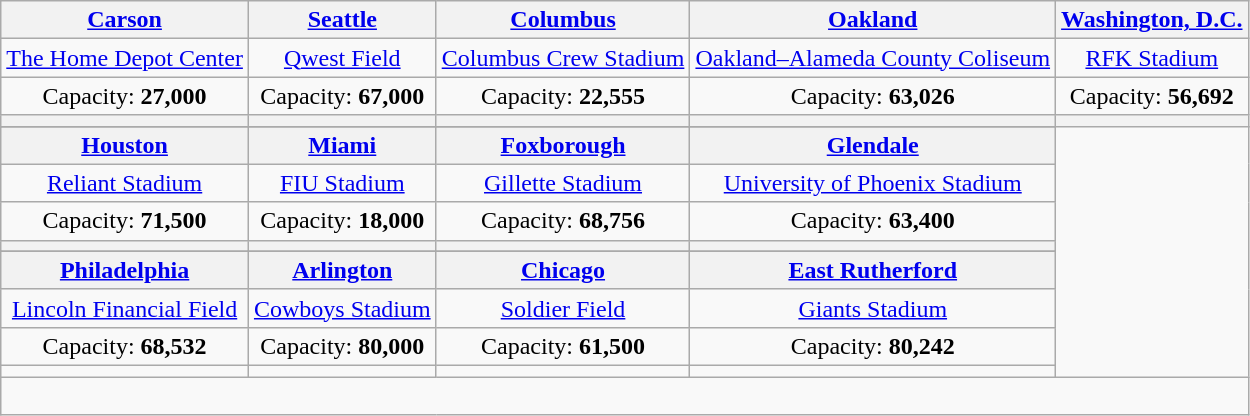<table class="wikitable" style="text-align:center">
<tr>
<th><a href='#'>Carson</a></th>
<th><a href='#'>Seattle</a></th>
<th><a href='#'>Columbus</a></th>
<th><a href='#'>Oakland</a></th>
<th><a href='#'>Washington, D.C.</a></th>
</tr>
<tr>
<td><a href='#'>The Home Depot Center</a></td>
<td><a href='#'>Qwest Field</a></td>
<td><a href='#'>Columbus Crew Stadium</a></td>
<td><a href='#'>Oakland–Alameda County Coliseum</a></td>
<td><a href='#'>RFK Stadium</a></td>
</tr>
<tr>
<td>Capacity: <strong>27,000</strong></td>
<td>Capacity: <strong>67,000</strong></td>
<td>Capacity: <strong>22,555</strong></td>
<td>Capacity: <strong>63,026</strong></td>
<td>Capacity: <strong>56,692</strong></td>
</tr>
<tr>
<th></th>
<th></th>
<th></th>
<th></th>
<th></th>
</tr>
<tr>
</tr>
<tr>
<th><a href='#'>Houston</a></th>
<th><a href='#'>Miami</a></th>
<th><a href='#'>Foxborough</a></th>
<th><a href='#'>Glendale</a></th>
</tr>
<tr>
<td><a href='#'>Reliant Stadium</a></td>
<td><a href='#'>FIU Stadium</a></td>
<td><a href='#'>Gillette Stadium</a></td>
<td><a href='#'>University of Phoenix Stadium</a></td>
</tr>
<tr>
<td>Capacity: <strong>71,500</strong></td>
<td>Capacity: <strong>18,000</strong></td>
<td>Capacity: <strong>68,756</strong></td>
<td>Capacity: <strong>63,400</strong></td>
</tr>
<tr>
<th></th>
<th></th>
<th></th>
<th></th>
</tr>
<tr>
</tr>
<tr>
<th><a href='#'>Philadelphia</a></th>
<th><a href='#'>Arlington</a></th>
<th><a href='#'>Chicago</a></th>
<th><a href='#'>East Rutherford</a></th>
</tr>
<tr>
<td><a href='#'>Lincoln Financial Field</a></td>
<td><a href='#'>Cowboys Stadium</a></td>
<td><a href='#'>Soldier Field</a></td>
<td><a href='#'>Giants Stadium</a></td>
</tr>
<tr>
<td>Capacity: <strong>68,532</strong></td>
<td>Capacity: <strong>80,000</strong></td>
<td>Capacity: <strong>61,500</strong></td>
<td>Capacity: <strong>80,242</strong></td>
</tr>
<tr>
<td></td>
<td></td>
<td></td>
<td></td>
</tr>
<tr>
<td colspan="5"><br></td>
</tr>
</table>
